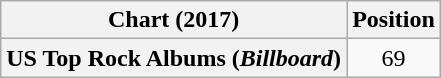<table class="wikitable plainrowheaders" style="text-align:center">
<tr>
<th scope="col">Chart (2017)</th>
<th scope="col">Position</th>
</tr>
<tr>
<th scope="row">US Top Rock Albums (<em>Billboard</em>)</th>
<td>69</td>
</tr>
</table>
